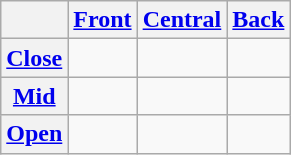<table class="wikitable" style="text-align:center">
<tr>
<th></th>
<th><a href='#'>Front</a></th>
<th><a href='#'>Central</a></th>
<th><a href='#'>Back</a></th>
</tr>
<tr>
<th><a href='#'>Close</a></th>
<td> </td>
<td></td>
<td></td>
</tr>
<tr>
<th><a href='#'>Mid</a></th>
<td></td>
<td></td>
<td></td>
</tr>
<tr>
<th><a href='#'>Open</a></th>
<td></td>
<td></td>
<td></td>
</tr>
</table>
